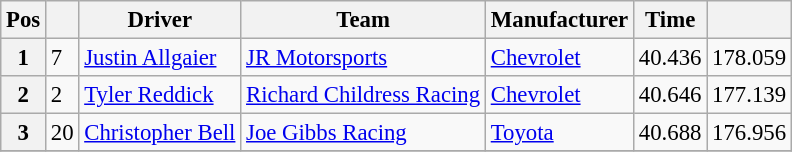<table class="wikitable" style="font-size:95%">
<tr>
<th>Pos</th>
<th></th>
<th>Driver</th>
<th>Team</th>
<th>Manufacturer</th>
<th>Time</th>
<th></th>
</tr>
<tr>
<th>1</th>
<td>7</td>
<td><a href='#'>Justin Allgaier</a></td>
<td><a href='#'>JR Motorsports</a></td>
<td><a href='#'>Chevrolet</a></td>
<td>40.436</td>
<td>178.059</td>
</tr>
<tr>
<th>2</th>
<td>2</td>
<td><a href='#'>Tyler Reddick</a></td>
<td><a href='#'>Richard Childress Racing</a></td>
<td><a href='#'>Chevrolet</a></td>
<td>40.646</td>
<td>177.139</td>
</tr>
<tr>
<th>3</th>
<td>20</td>
<td><a href='#'>Christopher Bell</a></td>
<td><a href='#'>Joe Gibbs Racing</a></td>
<td><a href='#'>Toyota</a></td>
<td>40.688</td>
<td>176.956</td>
</tr>
<tr>
</tr>
</table>
